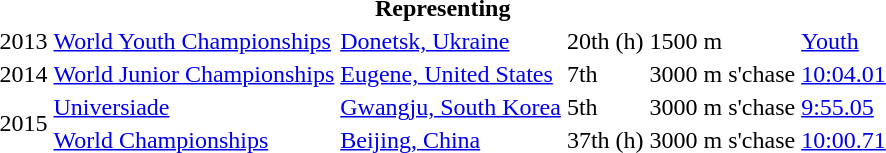<table>
<tr>
<th colspan="6">Representing </th>
</tr>
<tr>
<td>2013</td>
<td><a href='#'>World Youth Championships</a></td>
<td><a href='#'>Donetsk, Ukraine</a></td>
<td>20th (h)</td>
<td>1500 m</td>
<td><a href='#'>Youth</a></td>
</tr>
<tr>
<td>2014</td>
<td><a href='#'>World Junior Championships</a></td>
<td><a href='#'>Eugene, United States</a></td>
<td>7th</td>
<td>3000 m s'chase</td>
<td><a href='#'>10:04.01</a></td>
</tr>
<tr>
<td rowspan=2>2015</td>
<td><a href='#'>Universiade</a></td>
<td><a href='#'>Gwangju, South Korea</a></td>
<td>5th</td>
<td>3000 m s'chase</td>
<td><a href='#'>9:55.05</a></td>
</tr>
<tr>
<td><a href='#'>World Championships</a></td>
<td><a href='#'>Beijing, China</a></td>
<td>37th (h)</td>
<td>3000 m s'chase</td>
<td><a href='#'>10:00.71</a></td>
</tr>
</table>
